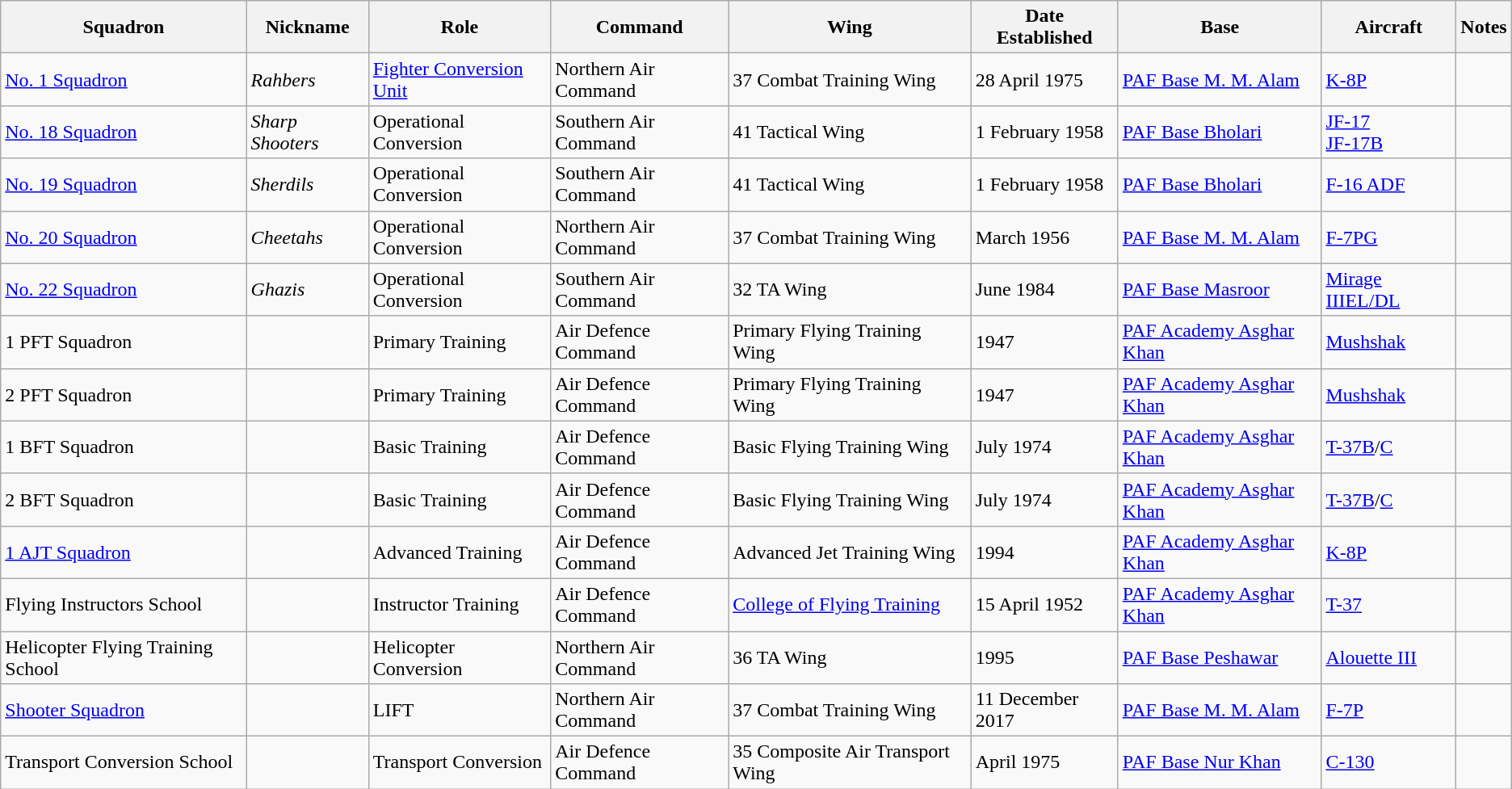<table class="wikitable sortable">
<tr>
<th>Squadron</th>
<th>Nickname</th>
<th>Role</th>
<th>Command</th>
<th>Wing</th>
<th>Date Established</th>
<th>Base</th>
<th>Aircraft</th>
<th>Notes</th>
</tr>
<tr>
<td><a href='#'>No. 1 Squadron</a></td>
<td><em>Rahbers</em></td>
<td><a href='#'>Fighter Conversion Unit</a></td>
<td>Northern Air Command</td>
<td>37 Combat Training Wing</td>
<td>28 April 1975</td>
<td><a href='#'>PAF Base M. M. Alam</a></td>
<td><a href='#'>K-8P</a></td>
<td></td>
</tr>
<tr>
<td><a href='#'>No. 18 Squadron</a></td>
<td><em>Sharp Shooters</em></td>
<td>Operational Conversion</td>
<td>Southern Air Command</td>
<td>41 Tactical Wing</td>
<td>1 February 1958</td>
<td><a href='#'>PAF Base Bholari</a></td>
<td><a href='#'>JF-17</a><br><a href='#'>JF-17B</a></td>
<td></td>
</tr>
<tr>
<td><a href='#'>No. 19 Squadron</a></td>
<td><em>Sherdils</em></td>
<td>Operational Conversion</td>
<td>Southern Air Command</td>
<td>41 Tactical Wing</td>
<td>1 February 1958</td>
<td><a href='#'>PAF Base Bholari</a></td>
<td><a href='#'>F-16 ADF</a></td>
<td></td>
</tr>
<tr>
<td><a href='#'>No. 20 Squadron</a></td>
<td><em>Cheetahs</em></td>
<td>Operational Conversion</td>
<td>Northern Air Command</td>
<td>37 Combat Training Wing</td>
<td>March 1956</td>
<td><a href='#'>PAF Base M. M. Alam</a></td>
<td><a href='#'>F-7PG</a></td>
<td></td>
</tr>
<tr>
<td><a href='#'>No. 22 Squadron</a></td>
<td><em>Ghazis</em></td>
<td>Operational Conversion</td>
<td>Southern Air Command</td>
<td>32 TA Wing</td>
<td>June 1984</td>
<td><a href='#'>PAF Base Masroor</a></td>
<td><a href='#'>Mirage IIIEL/DL</a></td>
<td></td>
</tr>
<tr>
<td>1 PFT Squadron</td>
<td></td>
<td>Primary Training</td>
<td>Air Defence Command</td>
<td>Primary Flying Training Wing</td>
<td>1947</td>
<td><a href='#'>PAF Academy Asghar Khan</a></td>
<td><a href='#'>Mushshak</a></td>
<td></td>
</tr>
<tr>
<td>2 PFT Squadron</td>
<td></td>
<td>Primary Training</td>
<td>Air Defence Command</td>
<td>Primary Flying Training Wing</td>
<td>1947</td>
<td><a href='#'>PAF Academy Asghar Khan</a></td>
<td><a href='#'>Mushshak</a></td>
<td></td>
</tr>
<tr>
<td>1 BFT Squadron</td>
<td></td>
<td>Basic Training</td>
<td>Air Defence Command</td>
<td>Basic Flying Training Wing</td>
<td>July 1974</td>
<td><a href='#'>PAF Academy Asghar Khan</a></td>
<td><a href='#'>T-37B</a>/<a href='#'>C</a></td>
<td></td>
</tr>
<tr>
<td>2 BFT Squadron</td>
<td></td>
<td>Basic Training</td>
<td>Air Defence Command</td>
<td>Basic Flying Training Wing</td>
<td>July 1974</td>
<td><a href='#'>PAF Academy Asghar Khan</a></td>
<td><a href='#'>T-37B</a>/<a href='#'>C</a></td>
<td></td>
</tr>
<tr>
<td><a href='#'>1 AJT Squadron</a></td>
<td></td>
<td>Advanced Training</td>
<td>Air Defence Command</td>
<td>Advanced Jet Training Wing</td>
<td>1994</td>
<td><a href='#'>PAF Academy Asghar Khan</a></td>
<td><a href='#'>K-8P</a></td>
<td></td>
</tr>
<tr>
<td>Flying Instructors School</td>
<td></td>
<td>Instructor Training</td>
<td>Air Defence Command</td>
<td><a href='#'>College of Flying Training</a></td>
<td>15 April 1952</td>
<td><a href='#'>PAF Academy Asghar Khan</a></td>
<td><a href='#'>T-37</a></td>
<td></td>
</tr>
<tr>
<td>Helicopter Flying Training School</td>
<td></td>
<td>Helicopter Conversion</td>
<td>Northern Air Command</td>
<td>36 TA Wing</td>
<td>1995</td>
<td><a href='#'>PAF Base Peshawar</a></td>
<td><a href='#'>Alouette III</a></td>
<td></td>
</tr>
<tr>
<td><a href='#'>Shooter Squadron</a></td>
<td></td>
<td>LIFT</td>
<td>Northern Air Command</td>
<td>37 Combat Training Wing</td>
<td>11 December 2017</td>
<td><a href='#'>PAF Base M. M. Alam</a></td>
<td><a href='#'>F-7P</a></td>
<td></td>
</tr>
<tr>
<td>Transport Conversion School</td>
<td></td>
<td>Transport Conversion</td>
<td>Air Defence Command</td>
<td>35 Composite Air Transport Wing</td>
<td>April 1975</td>
<td><a href='#'>PAF Base Nur Khan</a></td>
<td><a href='#'>C-130</a></td>
<td></td>
</tr>
</table>
